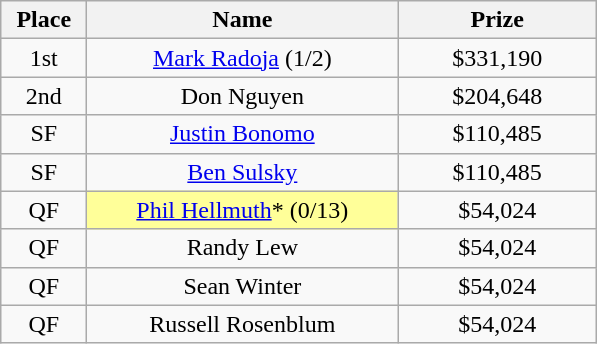<table class="wikitable">
<tr>
<th width="50">Place</th>
<th width="200">Name</th>
<th width="125">Prize</th>
</tr>
<tr>
<td align = "center">1st</td>
<td align = "center"><a href='#'>Mark Radoja</a> (1/2)</td>
<td align="center">$331,190</td>
</tr>
<tr>
<td align = "center">2nd</td>
<td align = "center">Don Nguyen</td>
<td align = "center">$204,648</td>
</tr>
<tr>
<td align = "center">SF</td>
<td align = "center"><a href='#'>Justin Bonomo</a></td>
<td align = "center">$110,485</td>
</tr>
<tr>
<td align = "center">SF</td>
<td align = "center"><a href='#'>Ben Sulsky</a></td>
<td align = "center">$110,485</td>
</tr>
<tr>
<td align = "center">QF</td>
<td align = "center" bgcolor="#FFFF99"><a href='#'>Phil Hellmuth</a>* (0/13)</td>
<td align = "center">$54,024</td>
</tr>
<tr>
<td align = "center">QF</td>
<td align = "center">Randy Lew</td>
<td align = "center">$54,024</td>
</tr>
<tr>
<td align = "center">QF</td>
<td align = "center">Sean Winter</td>
<td align = "center">$54,024</td>
</tr>
<tr>
<td align = "center">QF</td>
<td align = "center">Russell Rosenblum</td>
<td align = "center">$54,024</td>
</tr>
</table>
